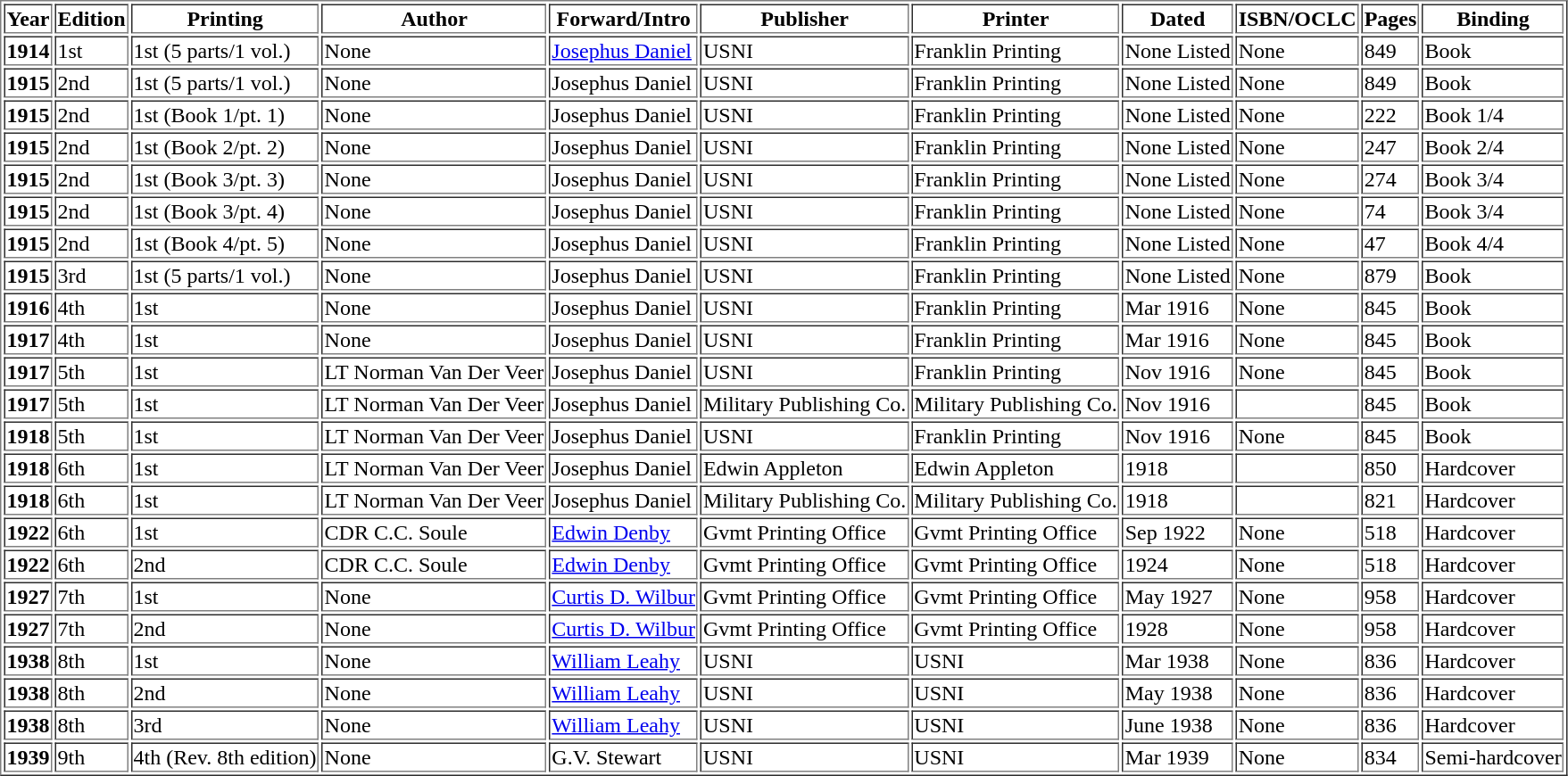<table border="1">
<tr>
<th scope="col">Year</th>
<th scope="col">Edition</th>
<th scope="col">Printing</th>
<th scope="col">Author</th>
<th scope="col">Forward/Intro</th>
<th scope="col">Publisher</th>
<th scope="col">Printer</th>
<th scope="col">Dated</th>
<th scope="col">ISBN/OCLC</th>
<th scope="col">Pages</th>
<th scope="col">Binding</th>
</tr>
<tr>
<th scope="row">1914</th>
<td>1st</td>
<td>1st (5 parts/1 vol.)</td>
<td>None</td>
<td><a href='#'>Josephus Daniel</a></td>
<td>USNI</td>
<td>Franklin Printing</td>
<td>None Listed</td>
<td>None</td>
<td>849</td>
<td>Book</td>
</tr>
<tr>
<th scope="row">1915</th>
<td>2nd</td>
<td>1st (5 parts/1 vol.)</td>
<td>None</td>
<td>Josephus Daniel</td>
<td>USNI</td>
<td>Franklin Printing</td>
<td>None Listed</td>
<td>None</td>
<td>849</td>
<td>Book</td>
</tr>
<tr>
<th scope="row">1915</th>
<td>2nd</td>
<td>1st (Book 1/pt. 1)</td>
<td>None</td>
<td>Josephus Daniel</td>
<td>USNI</td>
<td>Franklin Printing</td>
<td>None Listed</td>
<td>None</td>
<td>222</td>
<td>Book 1/4</td>
</tr>
<tr>
<th scope="row">1915</th>
<td>2nd</td>
<td>1st (Book 2/pt. 2)</td>
<td>None</td>
<td>Josephus Daniel</td>
<td>USNI</td>
<td>Franklin Printing</td>
<td>None Listed</td>
<td>None</td>
<td>247</td>
<td>Book 2/4</td>
</tr>
<tr>
<th scope="row">1915</th>
<td>2nd</td>
<td>1st (Book 3/pt. 3)</td>
<td>None</td>
<td>Josephus Daniel</td>
<td>USNI</td>
<td>Franklin Printing</td>
<td>None Listed</td>
<td>None</td>
<td>274</td>
<td>Book 3/4</td>
</tr>
<tr>
<th scope="row">1915</th>
<td>2nd</td>
<td>1st (Book 3/pt. 4)</td>
<td>None</td>
<td>Josephus Daniel</td>
<td>USNI</td>
<td>Franklin Printing</td>
<td>None Listed</td>
<td>None</td>
<td>74</td>
<td>Book 3/4</td>
</tr>
<tr>
<th scope="row">1915</th>
<td>2nd</td>
<td>1st (Book 4/pt. 5)</td>
<td>None</td>
<td>Josephus Daniel</td>
<td>USNI</td>
<td>Franklin Printing</td>
<td>None Listed</td>
<td>None</td>
<td>47</td>
<td>Book 4/4</td>
</tr>
<tr>
<th scope="row">1915</th>
<td>3rd</td>
<td>1st (5 parts/1 vol.)</td>
<td>None</td>
<td>Josephus Daniel</td>
<td>USNI</td>
<td>Franklin Printing</td>
<td>None Listed</td>
<td>None</td>
<td>879</td>
<td>Book</td>
</tr>
<tr>
<th scope="row">1916</th>
<td>4th</td>
<td>1st</td>
<td>None</td>
<td>Josephus Daniel</td>
<td>USNI</td>
<td>Franklin Printing</td>
<td>Mar 1916</td>
<td>None</td>
<td>845</td>
<td>Book</td>
</tr>
<tr>
<th scope="row">1917</th>
<td>4th</td>
<td>1st</td>
<td>None</td>
<td>Josephus Daniel</td>
<td>USNI</td>
<td>Franklin Printing</td>
<td>Mar 1916</td>
<td>None</td>
<td>845</td>
<td>Book</td>
</tr>
<tr>
<th scope="row">1917</th>
<td>5th</td>
<td>1st</td>
<td>LT Norman Van Der Veer</td>
<td>Josephus Daniel</td>
<td>USNI</td>
<td>Franklin Printing</td>
<td>Nov 1916</td>
<td>None</td>
<td>845</td>
<td>Book</td>
</tr>
<tr>
<th scope="row">1917</th>
<td>5th</td>
<td>1st</td>
<td>LT Norman Van Der Veer</td>
<td>Josephus Daniel</td>
<td>Military Publishing Co.</td>
<td>Military Publishing Co.</td>
<td>Nov 1916</td>
<td></td>
<td>845</td>
<td>Book</td>
</tr>
<tr>
<th scope="row">1918</th>
<td>5th</td>
<td>1st</td>
<td>LT Norman Van Der Veer</td>
<td>Josephus Daniel</td>
<td>USNI</td>
<td>Franklin Printing</td>
<td>Nov 1916</td>
<td>None</td>
<td>845</td>
<td>Book</td>
</tr>
<tr>
<th scope="row">1918</th>
<td>6th</td>
<td>1st</td>
<td>LT Norman Van Der Veer</td>
<td>Josephus Daniel</td>
<td>Edwin Appleton</td>
<td>Edwin Appleton</td>
<td>1918</td>
<td></td>
<td>850</td>
<td>Hardcover</td>
</tr>
<tr>
<th scope="row">1918</th>
<td>6th</td>
<td>1st</td>
<td>LT Norman Van Der Veer</td>
<td>Josephus Daniel</td>
<td>Military Publishing Co.</td>
<td>Military Publishing Co.</td>
<td>1918</td>
<td></td>
<td>821</td>
<td>Hardcover</td>
</tr>
<tr>
<th scope="row">1922</th>
<td>6th</td>
<td>1st</td>
<td>CDR C.C. Soule</td>
<td><a href='#'>Edwin Denby</a></td>
<td>Gvmt Printing Office</td>
<td>Gvmt Printing Office</td>
<td>Sep 1922</td>
<td>None</td>
<td>518</td>
<td>Hardcover</td>
</tr>
<tr>
<th scope="row">1922</th>
<td>6th</td>
<td>2nd</td>
<td>CDR C.C. Soule</td>
<td><a href='#'>Edwin Denby</a></td>
<td>Gvmt Printing Office</td>
<td>Gvmt Printing Office</td>
<td>1924</td>
<td>None</td>
<td>518</td>
<td>Hardcover</td>
</tr>
<tr>
<th scope="row">1927</th>
<td>7th</td>
<td>1st</td>
<td>None</td>
<td><a href='#'>Curtis D. Wilbur</a></td>
<td>Gvmt Printing Office</td>
<td>Gvmt Printing Office</td>
<td>May 1927</td>
<td>None</td>
<td>958</td>
<td>Hardcover</td>
</tr>
<tr>
<th scope="row">1927</th>
<td>7th</td>
<td>2nd</td>
<td>None</td>
<td><a href='#'>Curtis D. Wilbur</a></td>
<td>Gvmt Printing Office</td>
<td>Gvmt Printing Office</td>
<td>1928</td>
<td>None</td>
<td>958</td>
<td>Hardcover</td>
</tr>
<tr>
<th scope="row">1938</th>
<td>8th</td>
<td>1st</td>
<td>None</td>
<td><a href='#'>William Leahy</a></td>
<td>USNI</td>
<td>USNI</td>
<td>Mar 1938</td>
<td>None</td>
<td>836</td>
<td>Hardcover</td>
</tr>
<tr>
<th scope="row">1938</th>
<td>8th</td>
<td>2nd</td>
<td>None</td>
<td><a href='#'>William Leahy</a></td>
<td>USNI</td>
<td>USNI</td>
<td>May 1938</td>
<td>None</td>
<td>836</td>
<td>Hardcover</td>
</tr>
<tr>
<th scope="row">1938</th>
<td>8th</td>
<td>3rd</td>
<td>None</td>
<td><a href='#'>William Leahy</a></td>
<td>USNI</td>
<td>USNI</td>
<td>June 1938</td>
<td>None</td>
<td>836</td>
<td>Hardcover</td>
</tr>
<tr>
<th scope="row">1939</th>
<td>9th</td>
<td>4th (Rev. 8th edition)</td>
<td>None</td>
<td>G.V. Stewart</td>
<td>USNI</td>
<td>USNI</td>
<td>Mar 1939</td>
<td>None</td>
<td>834</td>
<td>Semi-hardcover</td>
</tr>
</table>
